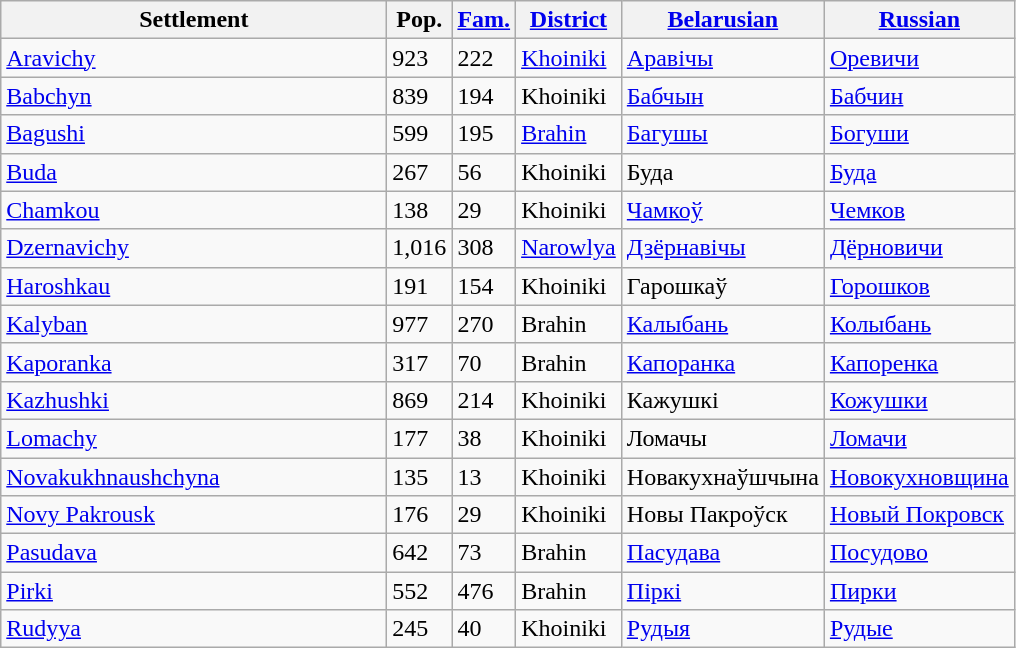<table class="wikitable sortable">
<tr>
<th width="250px">Settlement <br> </th>
<th width="35px">Pop. <br> </th>
<th width="35px"><a href='#'>Fam.</a> <br> </th>
<th width="50px"><a href='#'>District</a></th>
<th width="100px"><a href='#'>Belarusian</a></th>
<th width="100px"><a href='#'>Russian</a></th>
</tr>
<tr>
<td><a href='#'>Aravichy</a></td>
<td><div>923</div></td>
<td><div>222</div></td>
<td><a href='#'>Khoiniki</a></td>
<td><a href='#'>Аравічы</a></td>
<td><a href='#'>Оревичи</a></td>
</tr>
<tr>
<td><a href='#'>Babchyn</a></td>
<td><div>839</div></td>
<td><div>194</div></td>
<td>Khoiniki</td>
<td><a href='#'>Бабчын</a></td>
<td><a href='#'>Бабчин</a></td>
</tr>
<tr>
<td><a href='#'>Bagushi</a></td>
<td><div>599</div></td>
<td><div>195</div></td>
<td><a href='#'>Brahin</a></td>
<td><a href='#'>Багушы</a></td>
<td><a href='#'>Богуши</a></td>
</tr>
<tr>
<td><a href='#'>Buda</a></td>
<td><div>267</div></td>
<td><div>56</div></td>
<td>Khoiniki</td>
<td>Буда </td>
<td><a href='#'>Буда</a></td>
</tr>
<tr>
<td><a href='#'>Chamkou</a></td>
<td><div>138</div></td>
<td><div>29</div></td>
<td>Khoiniki</td>
<td><a href='#'>Чамкоў</a></td>
<td><a href='#'>Чемков</a></td>
</tr>
<tr>
<td><a href='#'>Dzernavichy</a></td>
<td><div>1,016</div></td>
<td><div>308</div></td>
<td><a href='#'>Narowlya</a></td>
<td><a href='#'>Дзёрнавічы</a></td>
<td><a href='#'>Дёрновичи</a></td>
</tr>
<tr>
<td><a href='#'>Haroshkau</a></td>
<td><div>191</div></td>
<td><div>154</div></td>
<td>Khoiniki</td>
<td>Гарошкаў </td>
<td><a href='#'>Горошков</a></td>
</tr>
<tr>
<td><a href='#'>Kalyban</a></td>
<td><div>977</div></td>
<td><div>270</div></td>
<td>Brahin</td>
<td><a href='#'>Калыбань</a></td>
<td><a href='#'>Колыбань</a></td>
</tr>
<tr>
<td><a href='#'>Kaporanka</a></td>
<td><div>317</div></td>
<td><div>70</div></td>
<td>Brahin</td>
<td><a href='#'>Капоранка</a></td>
<td><a href='#'>Капоренка</a></td>
</tr>
<tr>
<td><a href='#'>Kazhushki</a></td>
<td><div>869</div></td>
<td><div>214</div></td>
<td>Khoiniki</td>
<td>Кажушкі </td>
<td><a href='#'>Кожушки</a></td>
</tr>
<tr>
<td><a href='#'>Lomachy</a></td>
<td><div>177</div></td>
<td><div>38</div></td>
<td>Khoiniki</td>
<td>Ломачы </td>
<td><a href='#'>Ломачи</a></td>
</tr>
<tr>
<td><a href='#'>Novakukhnaushchyna</a></td>
<td><div>135</div></td>
<td><div>13</div></td>
<td>Khoiniki</td>
<td>Новакухнаўшчына </td>
<td><a href='#'>Новокухновщина</a></td>
</tr>
<tr>
<td><a href='#'>Novy Pakrousk</a></td>
<td><div>176</div></td>
<td><div>29</div></td>
<td>Khoiniki</td>
<td>Новы Пакроўск </td>
<td><a href='#'>Новый Покровск</a></td>
</tr>
<tr>
<td><a href='#'>Pasudava</a></td>
<td><div>642</div></td>
<td><div>73</div></td>
<td>Brahin</td>
<td><a href='#'>Пасудава</a></td>
<td><a href='#'>Посудово</a></td>
</tr>
<tr>
<td><a href='#'>Pirki</a></td>
<td><div>552</div></td>
<td><div>476</div></td>
<td>Brahin</td>
<td><a href='#'>Піркі</a></td>
<td><a href='#'>Пирки</a></td>
</tr>
<tr>
<td><a href='#'>Rudyya</a></td>
<td><div>245</div></td>
<td><div>40</div></td>
<td>Khoiniki</td>
<td><a href='#'>Рудыя</a></td>
<td><a href='#'>Рудые</a></td>
</tr>
</table>
